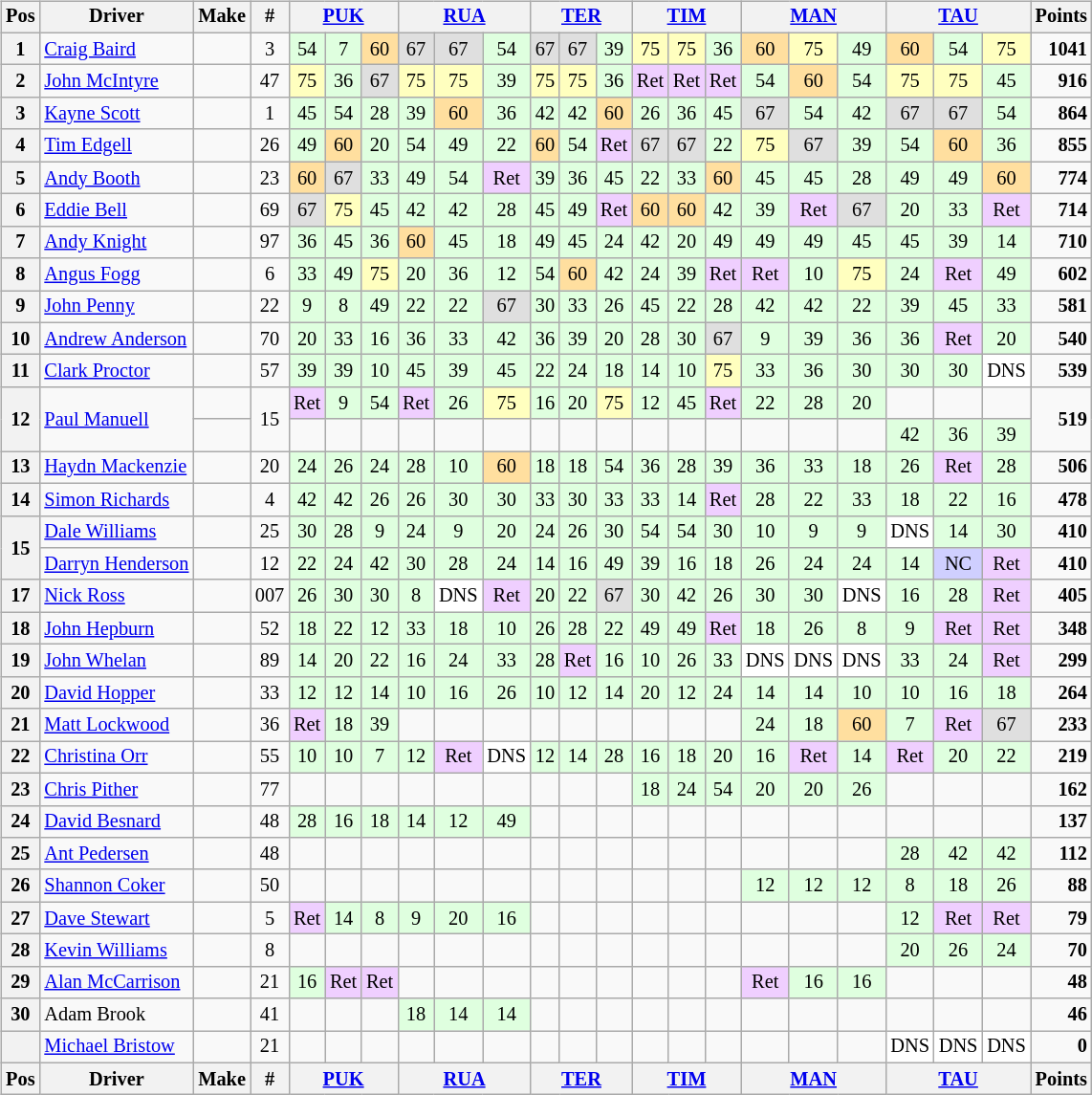<table>
<tr>
<td><br><table class="wikitable" style="font-size: 85%; text-align: center;">
<tr style="background:#f9f9f9" valign="top">
<th valign="middle">Pos</th>
<th valign="middle">Driver</th>
<th valign="middle">Make</th>
<th valign="middle">#</th>
<th colspan=3><a href='#'>PUK</a></th>
<th colspan=3><a href='#'>RUA</a></th>
<th colspan=3><a href='#'>TER</a></th>
<th colspan=3><a href='#'>TIM</a></th>
<th colspan=3><a href='#'>MAN</a></th>
<th colspan=3><a href='#'>TAU</a></th>
<th valign="middle">Points</th>
</tr>
<tr>
<th>1</th>
<td align="left"> <a href='#'>Craig Baird</a></td>
<td></td>
<td>3</td>
<td style="background:#DFFFDF;">54</td>
<td style="background:#DFFFDF;">7</td>
<td style="background:#FFDF9F;">60</td>
<td style="background:#DFDFDF;">67</td>
<td style="background:#DFDFDF;">67</td>
<td style="background:#DFFFDF;">54</td>
<td style="background:#DFDFDF;">67</td>
<td style="background:#DFDFDF;">67</td>
<td style="background:#DFFFDF;">39</td>
<td style="background:#FFFFBF;">75</td>
<td style="background:#FFFFBF;">75</td>
<td style="background:#DFFFDF;">36</td>
<td style="background:#FFDF9F;">60</td>
<td style="background:#FFFFBF;">75</td>
<td style="background:#DFFFDF;">49</td>
<td style="background:#FFDF9F;">60</td>
<td style="background:#DFFFDF;">54</td>
<td style="background:#FFFFBF;">75</td>
<td align="right"><strong>1041</strong></td>
</tr>
<tr>
<th>2</th>
<td align="left"> <a href='#'>John McIntyre</a></td>
<td></td>
<td>47</td>
<td style="background:#FFFFBF;">75</td>
<td style="background:#DFFFDF;">36</td>
<td style="background:#DFDFDF;">67</td>
<td style="background:#FFFFBF;">75</td>
<td style="background:#FFFFBF;">75</td>
<td style="background:#DFFFDF;">39</td>
<td style="background:#FFFFBF;">75</td>
<td style="background:#FFFFBF;">75</td>
<td style="background:#DFFFDF;">36</td>
<td style="background:#EFCFFF;">Ret</td>
<td style="background:#EFCFFF;">Ret</td>
<td style="background:#EFCFFF;">Ret</td>
<td style="background:#DFFFDF;">54</td>
<td style="background:#FFDF9F;">60</td>
<td style="background:#DFFFDF;">54</td>
<td style="background:#FFFFBF;">75</td>
<td style="background:#FFFFBF;">75</td>
<td style="background:#DFFFDF;">45</td>
<td align="right"><strong>916</strong></td>
</tr>
<tr>
<th>3</th>
<td align="left"> <a href='#'>Kayne Scott</a></td>
<td></td>
<td>1</td>
<td style="background:#DFFFDF;">45</td>
<td style="background:#DFFFDF;">54</td>
<td style="background:#DFFFDF;">28</td>
<td style="background:#DFFFDF;">39</td>
<td style="background:#FFDF9F;">60</td>
<td style="background:#DFFFDF;">36</td>
<td style="background:#DFFFDF;">42</td>
<td style="background:#DFFFDF;">42</td>
<td style="background:#FFDF9F;">60</td>
<td style="background:#DFFFDF;">26</td>
<td style="background:#DFFFDF;">36</td>
<td style="background:#DFFFDF;">45</td>
<td style="background:#DFDFDF;">67</td>
<td style="background:#DFFFDF;">54</td>
<td style="background:#DFFFDF;">42</td>
<td style="background:#DFDFDF;">67</td>
<td style="background:#DFDFDF;">67</td>
<td style="background:#DFFFDF;">54</td>
<td align="right"><strong>864</strong></td>
</tr>
<tr>
<th>4</th>
<td align="left"> <a href='#'>Tim Edgell</a></td>
<td></td>
<td>26</td>
<td style="background:#DFFFDF;">49</td>
<td style="background:#FFDF9F;">60</td>
<td style="background:#DFFFDF;">20</td>
<td style="background:#DFFFDF;">54</td>
<td style="background:#DFFFDF;">49</td>
<td style="background:#DFFFDF;">22</td>
<td style="background:#FFDF9F;">60</td>
<td style="background:#DFFFDF;">54</td>
<td style="background:#EFCFFF;">Ret</td>
<td style="background:#DFDFDF;">67</td>
<td style="background:#DFDFDF;">67</td>
<td style="background:#DFFFDF;">22</td>
<td style="background:#FFFFBF;">75</td>
<td style="background:#DFDFDF;">67</td>
<td style="background:#DFFFDF;">39</td>
<td style="background:#DFFFDF;">54</td>
<td style="background:#FFDF9F;">60</td>
<td style="background:#DFFFDF;">36</td>
<td align="right"><strong>855</strong></td>
</tr>
<tr>
<th>5</th>
<td align="left"> <a href='#'>Andy Booth</a></td>
<td></td>
<td>23</td>
<td style="background:#FFDF9F;">60</td>
<td style="background:#DFDFDF;">67</td>
<td style="background:#DFFFDF;">33</td>
<td style="background:#DFFFDF;">49</td>
<td style="background:#DFFFDF;">54</td>
<td style="background:#EFCFFF;">Ret</td>
<td style="background:#DFFFDF;">39</td>
<td style="background:#DFFFDF;">36</td>
<td style="background:#DFFFDF;">45</td>
<td style="background:#DFFFDF;">22</td>
<td style="background:#DFFFDF;">33</td>
<td style="background:#FFDF9F;">60</td>
<td style="background:#DFFFDF;">45</td>
<td style="background:#DFFFDF;">45</td>
<td style="background:#DFFFDF;">28</td>
<td style="background:#DFFFDF;">49</td>
<td style="background:#DFFFDF;">49</td>
<td style="background:#FFDF9F;">60</td>
<td align="right"><strong>774</strong></td>
</tr>
<tr>
<th>6</th>
<td align="left"> <a href='#'>Eddie Bell</a></td>
<td></td>
<td>69</td>
<td style="background:#DFDFDF;">67</td>
<td style="background:#FFFFBF;">75</td>
<td style="background:#DFFFDF;">45</td>
<td style="background:#DFFFDF;">42</td>
<td style="background:#DFFFDF;">42</td>
<td style="background:#DFFFDF;">28</td>
<td style="background:#DFFFDF;">45</td>
<td style="background:#DFFFDF;">49</td>
<td style="background:#EFCFFF;">Ret</td>
<td style="background:#FFDF9F;">60</td>
<td style="background:#FFDF9F;">60</td>
<td style="background:#DFFFDF;">42</td>
<td style="background:#DFFFDF;">39</td>
<td style="background:#EFCFFF;">Ret</td>
<td style="background:#DFDFDF;">67</td>
<td style="background:#DFFFDF;">20</td>
<td style="background:#DFFFDF;">33</td>
<td style="background:#EFCFFF;">Ret</td>
<td align="right"><strong>714</strong></td>
</tr>
<tr>
<th>7</th>
<td align="left"> <a href='#'>Andy Knight</a></td>
<td></td>
<td>97</td>
<td style="background:#DFFFDF;">36</td>
<td style="background:#DFFFDF;">45</td>
<td style="background:#DFFFDF;">36</td>
<td style="background:#FFDF9F;">60</td>
<td style="background:#DFFFDF;">45</td>
<td style="background:#DFFFDF;">18</td>
<td style="background:#DFFFDF;">49</td>
<td style="background:#DFFFDF;">45</td>
<td style="background:#DFFFDF;">24</td>
<td style="background:#DFFFDF;">42</td>
<td style="background:#DFFFDF;">20</td>
<td style="background:#DFFFDF;">49</td>
<td style="background:#DFFFDF;">49</td>
<td style="background:#DFFFDF;">49</td>
<td style="background:#DFFFDF;">45</td>
<td style="background:#DFFFDF;">45</td>
<td style="background:#DFFFDF;">39</td>
<td style="background:#DFFFDF;">14</td>
<td align="right"><strong>710</strong></td>
</tr>
<tr>
<th>8</th>
<td align="left"> <a href='#'>Angus Fogg</a></td>
<td></td>
<td>6</td>
<td style="background:#DFFFDF;">33</td>
<td style="background:#DFFFDF;">49</td>
<td style="background:#FFFFBF;">75</td>
<td style="background:#DFFFDF;">20</td>
<td style="background:#DFFFDF;">36</td>
<td style="background:#DFFFDF;">12</td>
<td style="background:#DFFFDF;">54</td>
<td style="background:#FFDF9F;">60</td>
<td style="background:#DFFFDF;">42</td>
<td style="background:#DFFFDF;">24</td>
<td style="background:#DFFFDF;">39</td>
<td style="background:#EFCFFF;">Ret</td>
<td style="background:#EFCFFF;">Ret</td>
<td style="background:#DFFFDF;">10</td>
<td style="background:#FFFFBF;">75</td>
<td style="background:#DFFFDF;">24</td>
<td style="background:#EFCFFF;">Ret</td>
<td style="background:#DFFFDF;">49</td>
<td align="right"><strong>602</strong></td>
</tr>
<tr>
<th>9</th>
<td align="left"> <a href='#'>John Penny</a></td>
<td></td>
<td>22</td>
<td style="background:#DFFFDF;">9</td>
<td style="background:#DFFFDF;">8</td>
<td style="background:#DFFFDF;">49</td>
<td style="background:#DFFFDF;">22</td>
<td style="background:#DFFFDF;">22</td>
<td style="background:#DFDFDF;">67</td>
<td style="background:#DFFFDF;">30</td>
<td style="background:#DFFFDF;">33</td>
<td style="background:#DFFFDF;">26</td>
<td style="background:#DFFFDF;">45</td>
<td style="background:#DFFFDF;">22</td>
<td style="background:#DFFFDF;">28</td>
<td style="background:#DFFFDF;">42</td>
<td style="background:#DFFFDF;">42</td>
<td style="background:#DFFFDF;">22</td>
<td style="background:#DFFFDF;">39</td>
<td style="background:#DFFFDF;">45</td>
<td style="background:#DFFFDF;">33</td>
<td align="right"><strong>581</strong></td>
</tr>
<tr>
<th>10</th>
<td align="left"> <a href='#'>Andrew Anderson</a></td>
<td></td>
<td>70</td>
<td style="background:#DFFFDF;">20</td>
<td style="background:#DFFFDF;">33</td>
<td style="background:#DFFFDF;">16</td>
<td style="background:#DFFFDF;">36</td>
<td style="background:#DFFFDF;">33</td>
<td style="background:#DFFFDF;">42</td>
<td style="background:#DFFFDF;">36</td>
<td style="background:#DFFFDF;">39</td>
<td style="background:#DFFFDF;">20</td>
<td style="background:#DFFFDF;">28</td>
<td style="background:#DFFFDF;">30</td>
<td style="background:#DFDFDF;">67</td>
<td style="background:#DFFFDF;">9</td>
<td style="background:#DFFFDF;">39</td>
<td style="background:#DFFFDF;">36</td>
<td style="background:#DFFFDF;">36</td>
<td style="background:#EFCFFF;">Ret</td>
<td style="background:#DFFFDF;">20</td>
<td align="right"><strong>540</strong></td>
</tr>
<tr>
<th>11</th>
<td align="left"> <a href='#'>Clark Proctor</a></td>
<td></td>
<td>57</td>
<td style="background:#DFFFDF;">39</td>
<td style="background:#DFFFDF;">39</td>
<td style="background:#DFFFDF;">10</td>
<td style="background:#DFFFDF;">45</td>
<td style="background:#DFFFDF;">39</td>
<td style="background:#DFFFDF;">45</td>
<td style="background:#DFFFDF;">22</td>
<td style="background:#DFFFDF;">24</td>
<td style="background:#DFFFDF;">18</td>
<td style="background:#DFFFDF;">14</td>
<td style="background:#DFFFDF;">10</td>
<td style="background:#FFFFBF;">75</td>
<td style="background:#DFFFDF;">33</td>
<td style="background:#DFFFDF;">36</td>
<td style="background:#DFFFDF;">30</td>
<td style="background:#DFFFDF;">30</td>
<td style="background:#DFFFDF;">30</td>
<td style="background:#FFFFFF;">DNS</td>
<td align="right"><strong>539</strong></td>
</tr>
<tr>
<th rowspan=2>12</th>
<td align="left" rowspan=2> <a href='#'>Paul Manuell</a></td>
<td></td>
<td rowspan=2>15</td>
<td style="background:#EFCFFF;">Ret</td>
<td style="background:#DFFFDF;">9</td>
<td style="background:#DFFFDF;">54</td>
<td style="background:#EFCFFF;">Ret</td>
<td style="background:#DFFFDF;">26</td>
<td style="background:#FFFFBF;">75</td>
<td style="background:#DFFFDF;">16</td>
<td style="background:#DFFFDF;">20</td>
<td style="background:#FFFFBF;">75</td>
<td style="background:#DFFFDF;">12</td>
<td style="background:#DFFFDF;">45</td>
<td style="background:#EFCFFF;">Ret</td>
<td style="background:#DFFFDF;">22</td>
<td style="background:#DFFFDF;">28</td>
<td style="background:#DFFFDF;">20</td>
<td></td>
<td></td>
<td></td>
<td align="right" rowspan=2><strong>519</strong></td>
</tr>
<tr>
<td></td>
<td></td>
<td></td>
<td></td>
<td></td>
<td></td>
<td></td>
<td></td>
<td></td>
<td></td>
<td></td>
<td></td>
<td></td>
<td></td>
<td></td>
<td></td>
<td style="background:#DFFFDF;">42</td>
<td style="background:#DFFFDF;">36</td>
<td style="background:#DFFFDF;">39</td>
</tr>
<tr>
<th>13</th>
<td align="left"> <a href='#'>Haydn Mackenzie</a></td>
<td></td>
<td>20</td>
<td style="background:#DFFFDF;">24</td>
<td style="background:#DFFFDF;">26</td>
<td style="background:#DFFFDF;">24</td>
<td style="background:#DFFFDF;">28</td>
<td style="background:#DFFFDF;">10</td>
<td style="background:#FFDF9F;">60</td>
<td style="background:#DFFFDF;">18</td>
<td style="background:#DFFFDF;">18</td>
<td style="background:#DFFFDF;">54</td>
<td style="background:#DFFFDF;">36</td>
<td style="background:#DFFFDF;">28</td>
<td style="background:#DFFFDF;">39</td>
<td style="background:#DFFFDF;">36</td>
<td style="background:#DFFFDF;">33</td>
<td style="background:#DFFFDF;">18</td>
<td style="background:#DFFFDF;">26</td>
<td style="background:#EFCFFF;">Ret</td>
<td style="background:#DFFFDF;">28</td>
<td align="right"><strong>506</strong></td>
</tr>
<tr>
<th>14</th>
<td align="left"> <a href='#'>Simon Richards</a></td>
<td></td>
<td>4</td>
<td style="background:#DFFFDF;">42</td>
<td style="background:#DFFFDF;">42</td>
<td style="background:#DFFFDF;">26</td>
<td style="background:#DFFFDF;">26</td>
<td style="background:#DFFFDF;">30</td>
<td style="background:#DFFFDF;">30</td>
<td style="background:#DFFFDF;">33</td>
<td style="background:#DFFFDF;">30</td>
<td style="background:#DFFFDF;">33</td>
<td style="background:#DFFFDF;">33</td>
<td style="background:#DFFFDF;">14</td>
<td style="background:#EFCFFF;">Ret</td>
<td style="background:#DFFFDF;">28</td>
<td style="background:#DFFFDF;">22</td>
<td style="background:#DFFFDF;">33</td>
<td style="background:#DFFFDF;">18</td>
<td style="background:#DFFFDF;">22</td>
<td style="background:#DFFFDF;">16</td>
<td align="right"><strong>478</strong></td>
</tr>
<tr>
<th rowspan=2>15</th>
<td align="left"> <a href='#'>Dale Williams</a></td>
<td></td>
<td>25</td>
<td style="background:#DFFFDF;">30</td>
<td style="background:#DFFFDF;">28</td>
<td style="background:#DFFFDF;">9</td>
<td style="background:#DFFFDF;">24</td>
<td style="background:#DFFFDF;">9</td>
<td style="background:#DFFFDF;">20</td>
<td style="background:#DFFFDF;">24</td>
<td style="background:#DFFFDF;">26</td>
<td style="background:#DFFFDF;">30</td>
<td style="background:#DFFFDF;">54</td>
<td style="background:#DFFFDF;">54</td>
<td style="background:#DFFFDF;">30</td>
<td style="background:#DFFFDF;">10</td>
<td style="background:#DFFFDF;">9</td>
<td style="background:#DFFFDF;">9</td>
<td style="background:#FFFFFF;">DNS</td>
<td style="background:#DFFFDF;">14</td>
<td style="background:#DFFFDF;">30</td>
<td align="right"><strong>410</strong></td>
</tr>
<tr>
<td align="left"> <a href='#'>Darryn Henderson</a></td>
<td></td>
<td>12</td>
<td style="background:#DFFFDF;">22</td>
<td style="background:#DFFFDF;">24</td>
<td style="background:#DFFFDF;">42</td>
<td style="background:#DFFFDF;">30</td>
<td style="background:#DFFFDF;">28</td>
<td style="background:#DFFFDF;">24</td>
<td style="background:#DFFFDF;">14</td>
<td style="background:#DFFFDF;">16</td>
<td style="background:#DFFFDF;">49</td>
<td style="background:#DFFFDF;">39</td>
<td style="background:#DFFFDF;">16</td>
<td style="background:#DFFFDF;">18</td>
<td style="background:#DFFFDF;">26</td>
<td style="background:#DFFFDF;">24</td>
<td style="background:#DFFFDF;">24</td>
<td style="background:#DFFFDF;">14</td>
<td style="background:#CFCFFF;">NC</td>
<td style="background:#EFCFFF;">Ret</td>
<td align="right"><strong>410</strong></td>
</tr>
<tr>
<th>17</th>
<td align="left"> <a href='#'>Nick Ross</a></td>
<td></td>
<td>007</td>
<td style="background:#DFFFDF;">26</td>
<td style="background:#DFFFDF;">30</td>
<td style="background:#DFFFDF;">30</td>
<td style="background:#DFFFDF;">8</td>
<td style="background:#FFFFFF;">DNS</td>
<td style="background:#EFCFFF;">Ret</td>
<td style="background:#DFFFDF;">20</td>
<td style="background:#DFFFDF;">22</td>
<td style="background:#DFDFDF;">67</td>
<td style="background:#DFFFDF;">30</td>
<td style="background:#DFFFDF;">42</td>
<td style="background:#DFFFDF;">26</td>
<td style="background:#DFFFDF;">30</td>
<td style="background:#DFFFDF;">30</td>
<td style="background:#FFFFFF;">DNS</td>
<td style="background:#DFFFDF;">16</td>
<td style="background:#DFFFDF;">28</td>
<td style="background:#EFCFFF;">Ret</td>
<td align="right"><strong>405</strong></td>
</tr>
<tr>
<th>18</th>
<td align="left"> <a href='#'>John Hepburn</a></td>
<td></td>
<td>52</td>
<td style="background:#DFFFDF;">18</td>
<td style="background:#DFFFDF;">22</td>
<td style="background:#DFFFDF;">12</td>
<td style="background:#DFFFDF;">33</td>
<td style="background:#DFFFDF;">18</td>
<td style="background:#DFFFDF;">10</td>
<td style="background:#DFFFDF;">26</td>
<td style="background:#DFFFDF;">28</td>
<td style="background:#DFFFDF;">22</td>
<td style="background:#DFFFDF;">49</td>
<td style="background:#DFFFDF;">49</td>
<td style="background:#EFCFFF;">Ret</td>
<td style="background:#DFFFDF;">18</td>
<td style="background:#DFFFDF;">26</td>
<td style="background:#DFFFDF;">8</td>
<td style="background:#DFFFDF;">9</td>
<td style="background:#EFCFFF;">Ret</td>
<td style="background:#EFCFFF;">Ret</td>
<td align="right"><strong>348</strong></td>
</tr>
<tr>
<th>19</th>
<td align="left"> <a href='#'>John Whelan</a></td>
<td></td>
<td>89</td>
<td style="background:#DFFFDF;">14</td>
<td style="background:#DFFFDF;">20</td>
<td style="background:#DFFFDF;">22</td>
<td style="background:#DFFFDF;">16</td>
<td style="background:#DFFFDF;">24</td>
<td style="background:#DFFFDF;">33</td>
<td style="background:#DFFFDF;">28</td>
<td style="background:#EFCFFF;">Ret</td>
<td style="background:#DFFFDF;">16</td>
<td style="background:#DFFFDF;">10</td>
<td style="background:#DFFFDF;">26</td>
<td style="background:#DFFFDF;">33</td>
<td style="background:#FFFFFF;">DNS</td>
<td style="background:#FFFFFF;">DNS</td>
<td style="background:#FFFFFF;">DNS</td>
<td style="background:#DFFFDF;">33</td>
<td style="background:#DFFFDF;">24</td>
<td style="background:#EFCFFF;">Ret</td>
<td align="right"><strong>299</strong></td>
</tr>
<tr>
<th>20</th>
<td align="left"> <a href='#'>David Hopper</a></td>
<td></td>
<td>33</td>
<td style="background:#DFFFDF;">12</td>
<td style="background:#DFFFDF;">12</td>
<td style="background:#DFFFDF;">14</td>
<td style="background:#DFFFDF;">10</td>
<td style="background:#DFFFDF;">16</td>
<td style="background:#DFFFDF;">26</td>
<td style="background:#DFFFDF;">10</td>
<td style="background:#DFFFDF;">12</td>
<td style="background:#DFFFDF;">14</td>
<td style="background:#DFFFDF;">20</td>
<td style="background:#DFFFDF;">12</td>
<td style="background:#DFFFDF;">24</td>
<td style="background:#DFFFDF;">14</td>
<td style="background:#DFFFDF;">14</td>
<td style="background:#DFFFDF;">10</td>
<td style="background:#DFFFDF;">10</td>
<td style="background:#DFFFDF;">16</td>
<td style="background:#DFFFDF;">18</td>
<td align="right"><strong>264</strong></td>
</tr>
<tr>
<th>21</th>
<td align="left"> <a href='#'>Matt Lockwood</a></td>
<td></td>
<td>36</td>
<td style="background:#EFCFFF;">Ret</td>
<td style="background:#DFFFDF;">18</td>
<td style="background:#DFFFDF;">39</td>
<td></td>
<td></td>
<td></td>
<td></td>
<td></td>
<td></td>
<td></td>
<td></td>
<td></td>
<td style="background:#DFFFDF;">24</td>
<td style="background:#DFFFDF;">18</td>
<td style="background:#FFDF9F;">60</td>
<td style="background:#DFFFDF;">7</td>
<td style="background:#EFCFFF;">Ret</td>
<td style="background:#DFDFDF;">67</td>
<td align="right"><strong>233</strong></td>
</tr>
<tr>
<th>22</th>
<td align="left"> <a href='#'>Christina Orr</a></td>
<td></td>
<td>55</td>
<td style="background:#DFFFDF;">10</td>
<td style="background:#DFFFDF;">10</td>
<td style="background:#DFFFDF;">7</td>
<td style="background:#DFFFDF;">12</td>
<td style="background:#EFCFFF;">Ret</td>
<td style="background:#FFFFFF;">DNS</td>
<td style="background:#DFFFDF;">12</td>
<td style="background:#DFFFDF;">14</td>
<td style="background:#DFFFDF;">28</td>
<td style="background:#DFFFDF;">16</td>
<td style="background:#DFFFDF;">18</td>
<td style="background:#DFFFDF;">20</td>
<td style="background:#DFFFDF;">16</td>
<td style="background:#EFCFFF;">Ret</td>
<td style="background:#DFFFDF;">14</td>
<td style="background:#EFCFFF;">Ret</td>
<td style="background:#DFFFDF;">20</td>
<td style="background:#DFFFDF;">22</td>
<td align="right"><strong>219</strong></td>
</tr>
<tr>
<th>23</th>
<td align="left"> <a href='#'>Chris Pither</a></td>
<td></td>
<td>77</td>
<td></td>
<td></td>
<td></td>
<td></td>
<td></td>
<td></td>
<td></td>
<td></td>
<td></td>
<td style="background:#DFFFDF;">18</td>
<td style="background:#DFFFDF;">24</td>
<td style="background:#DFFFDF;">54</td>
<td style="background:#DFFFDF;">20</td>
<td style="background:#DFFFDF;">20</td>
<td style="background:#DFFFDF;">26</td>
<td></td>
<td></td>
<td></td>
<td align="right"><strong>162</strong></td>
</tr>
<tr>
<th>24</th>
<td align="left"> <a href='#'>David Besnard</a></td>
<td></td>
<td>48</td>
<td style="background:#DFFFDF;">28</td>
<td style="background:#DFFFDF;">16</td>
<td style="background:#DFFFDF;">18</td>
<td style="background:#DFFFDF;">14</td>
<td style="background:#DFFFDF;">12</td>
<td style="background:#DFFFDF;">49</td>
<td></td>
<td></td>
<td></td>
<td></td>
<td></td>
<td></td>
<td></td>
<td></td>
<td></td>
<td></td>
<td></td>
<td></td>
<td align="right"><strong>137</strong></td>
</tr>
<tr>
<th>25</th>
<td align="left"> <a href='#'>Ant Pedersen</a></td>
<td></td>
<td>48</td>
<td></td>
<td></td>
<td></td>
<td></td>
<td></td>
<td></td>
<td></td>
<td></td>
<td></td>
<td></td>
<td></td>
<td></td>
<td></td>
<td></td>
<td></td>
<td style="background:#DFFFDF;">28</td>
<td style="background:#DFFFDF;">42</td>
<td style="background:#DFFFDF;">42</td>
<td align="right"><strong>112</strong></td>
</tr>
<tr>
<th>26</th>
<td align="left"> <a href='#'>Shannon Coker</a></td>
<td></td>
<td>50</td>
<td></td>
<td></td>
<td></td>
<td></td>
<td></td>
<td></td>
<td></td>
<td></td>
<td></td>
<td></td>
<td></td>
<td></td>
<td style="background:#DFFFDF;">12</td>
<td style="background:#DFFFDF;">12</td>
<td style="background:#DFFFDF;">12</td>
<td style="background:#DFFFDF;">8</td>
<td style="background:#DFFFDF;">18</td>
<td style="background:#DFFFDF;">26</td>
<td align="right"><strong>88</strong></td>
</tr>
<tr>
<th>27</th>
<td align="left"> <a href='#'>Dave Stewart</a></td>
<td></td>
<td>5</td>
<td style="background:#EFCFFF;">Ret</td>
<td style="background:#DFFFDF;">14</td>
<td style="background:#DFFFDF;">8</td>
<td style="background:#DFFFDF;">9</td>
<td style="background:#DFFFDF;">20</td>
<td style="background:#DFFFDF;">16</td>
<td></td>
<td></td>
<td></td>
<td></td>
<td></td>
<td></td>
<td></td>
<td></td>
<td></td>
<td style="background:#DFFFDF;">12</td>
<td style="background:#EFCFFF;">Ret</td>
<td style="background:#EFCFFF;">Ret</td>
<td align="right"><strong>79</strong></td>
</tr>
<tr>
<th>28</th>
<td align="left"> <a href='#'>Kevin Williams</a></td>
<td></td>
<td>8</td>
<td></td>
<td></td>
<td></td>
<td></td>
<td></td>
<td></td>
<td></td>
<td></td>
<td></td>
<td></td>
<td></td>
<td></td>
<td></td>
<td></td>
<td></td>
<td style="background:#DFFFDF;">20</td>
<td style="background:#DFFFDF;">26</td>
<td style="background:#DFFFDF;">24</td>
<td align="right"><strong>70</strong></td>
</tr>
<tr>
<th>29</th>
<td align="left"> <a href='#'>Alan McCarrison</a></td>
<td></td>
<td>21</td>
<td style="background:#DFFFDF;">16</td>
<td style="background:#EFCFFF;">Ret</td>
<td style="background:#EFCFFF;">Ret</td>
<td></td>
<td></td>
<td></td>
<td></td>
<td></td>
<td></td>
<td></td>
<td></td>
<td></td>
<td style="background:#EFCFFF;">Ret</td>
<td style="background:#DFFFDF;">16</td>
<td style="background:#DFFFDF;">16</td>
<td></td>
<td></td>
<td></td>
<td align="right"><strong>48</strong></td>
</tr>
<tr>
<th>30</th>
<td align="left"> Adam Brook</td>
<td></td>
<td>41</td>
<td></td>
<td></td>
<td></td>
<td style="background:#DFFFDF;">18</td>
<td style="background:#DFFFDF;">14</td>
<td style="background:#DFFFDF;">14</td>
<td></td>
<td></td>
<td></td>
<td></td>
<td></td>
<td></td>
<td></td>
<td></td>
<td></td>
<td></td>
<td></td>
<td></td>
<td align="right"><strong>46</strong></td>
</tr>
<tr>
<th></th>
<td align="left"> <a href='#'>Michael Bristow</a></td>
<td></td>
<td>21</td>
<td></td>
<td></td>
<td></td>
<td></td>
<td></td>
<td></td>
<td></td>
<td></td>
<td></td>
<td></td>
<td></td>
<td></td>
<td></td>
<td></td>
<td></td>
<td style="background:#FFFFFF;">DNS</td>
<td style="background:#FFFFFF;">DNS</td>
<td style="background:#FFFFFF;">DNS</td>
<td align="right"><strong>0</strong></td>
</tr>
<tr valign="top">
<th valign="middle">Pos</th>
<th valign="middle">Driver</th>
<th valign="middle">Make</th>
<th valign="middle">#</th>
<th colspan=3><a href='#'>PUK</a></th>
<th colspan=3><a href='#'>RUA</a></th>
<th colspan=3><a href='#'>TER</a></th>
<th colspan=3><a href='#'>TIM</a></th>
<th colspan=3><a href='#'>MAN</a></th>
<th colspan=3><a href='#'>TAU</a></th>
<th valign="middle">Points</th>
</tr>
</table>
</td>
<td valign="top"><br></td>
</tr>
</table>
